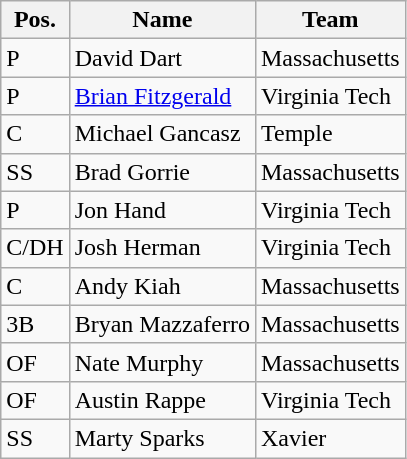<table class=wikitable>
<tr>
<th>Pos.</th>
<th>Name</th>
<th>Team</th>
</tr>
<tr>
<td>P</td>
<td>David Dart</td>
<td>Massachusetts</td>
</tr>
<tr>
<td>P</td>
<td><a href='#'>Brian Fitzgerald</a></td>
<td>Virginia Tech</td>
</tr>
<tr>
<td>C</td>
<td>Michael Gancasz</td>
<td>Temple</td>
</tr>
<tr>
<td>SS</td>
<td>Brad Gorrie</td>
<td>Massachusetts</td>
</tr>
<tr>
<td>P</td>
<td>Jon Hand</td>
<td>Virginia Tech</td>
</tr>
<tr>
<td>C/DH</td>
<td>Josh Herman</td>
<td>Virginia Tech</td>
</tr>
<tr>
<td>C</td>
<td>Andy Kiah</td>
<td>Massachusetts</td>
</tr>
<tr>
<td>3B</td>
<td>Bryan Mazzaferro</td>
<td>Massachusetts</td>
</tr>
<tr>
<td>OF</td>
<td>Nate Murphy</td>
<td>Massachusetts</td>
</tr>
<tr>
<td>OF</td>
<td>Austin Rappe</td>
<td>Virginia Tech</td>
</tr>
<tr>
<td>SS</td>
<td>Marty Sparks</td>
<td>Xavier</td>
</tr>
</table>
